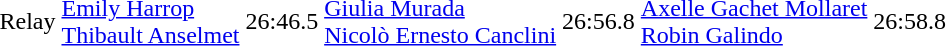<table>
<tr>
<td>Relay</td>
<td><a href='#'>Emily Harrop</a><br><a href='#'>Thibault Anselmet</a><br></td>
<td>26:46.5</td>
<td><a href='#'>Giulia Murada</a><br><a href='#'>Nicolò Ernesto Canclini</a><br></td>
<td>26:56.8</td>
<td><a href='#'>Axelle Gachet Mollaret</a><br><a href='#'>Robin Galindo</a><br></td>
<td>26:58.8</td>
</tr>
<tr>
</tr>
</table>
